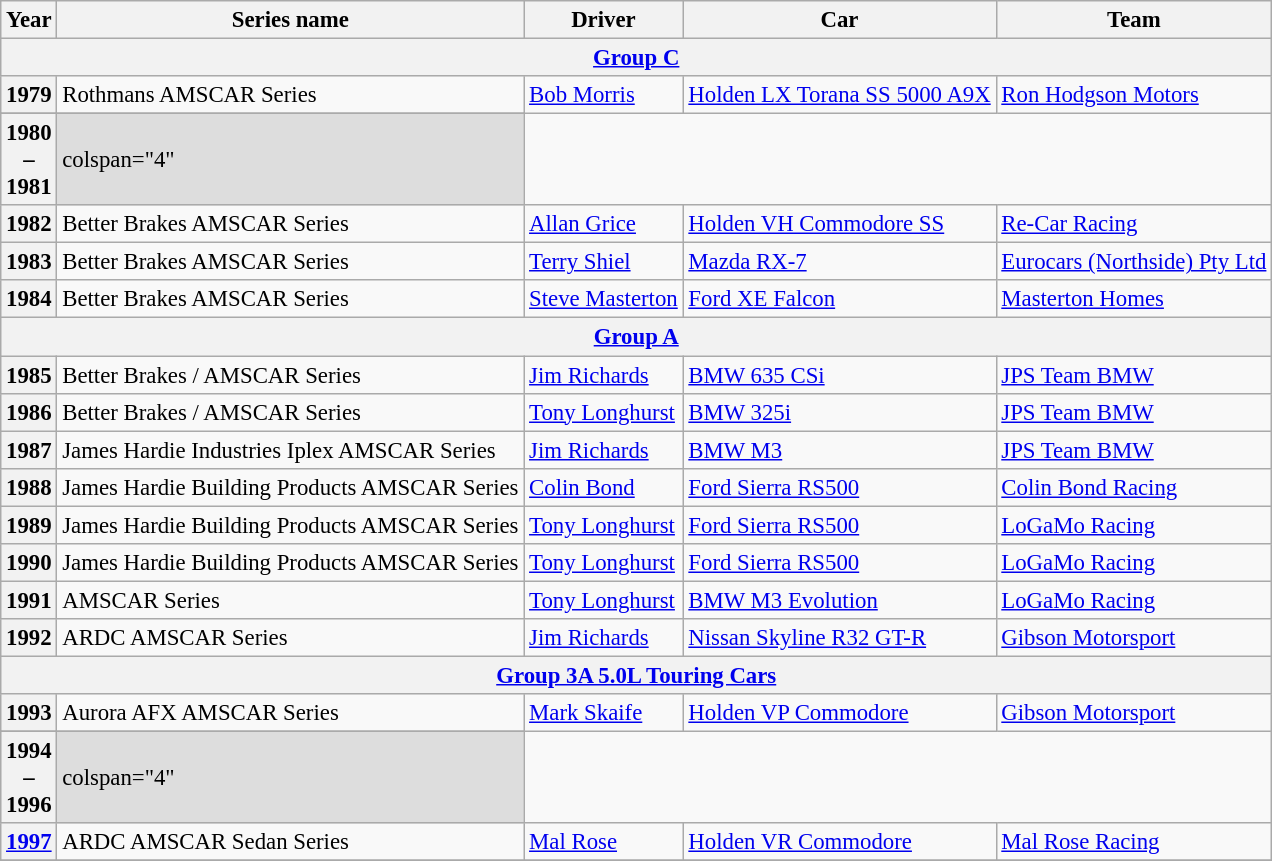<table class="wikitable" style="font-size: 95%">
<tr>
<th>Year</th>
<th>Series name</th>
<th>Driver</th>
<th>Car</th>
<th>Team</th>
</tr>
<tr>
<th colspan=5><a href='#'>Group C</a></th>
</tr>
<tr>
<th>1979</th>
<td>Rothmans AMSCAR Series</td>
<td> <a href='#'>Bob Morris</a></td>
<td><a href='#'>Holden LX Torana SS 5000 A9X</a></td>
<td><a href='#'>Ron Hodgson Motors</a></td>
</tr>
<tr>
</tr>
<tr style="background: #dddddd">
<th>1980<br>–<br>1981</th>
<td>colspan="4" </td>
</tr>
<tr>
<th>1982</th>
<td>Better Brakes AMSCAR Series</td>
<td> <a href='#'>Allan Grice</a></td>
<td><a href='#'>Holden VH Commodore SS</a></td>
<td><a href='#'>Re-Car Racing</a></td>
</tr>
<tr>
<th>1983</th>
<td>Better Brakes AMSCAR Series</td>
<td> <a href='#'>Terry Shiel</a></td>
<td><a href='#'>Mazda RX-7</a></td>
<td><a href='#'>Eurocars (Northside) Pty Ltd</a></td>
</tr>
<tr>
<th>1984</th>
<td>Better Brakes AMSCAR Series</td>
<td> <a href='#'>Steve Masterton</a></td>
<td><a href='#'>Ford XE Falcon</a></td>
<td><a href='#'>Masterton Homes</a></td>
</tr>
<tr>
<th colspan=5><a href='#'>Group A</a></th>
</tr>
<tr>
<th>1985</th>
<td>Better Brakes / AMSCAR Series</td>
<td> <a href='#'>Jim Richards</a></td>
<td><a href='#'>BMW 635 CSi</a></td>
<td><a href='#'>JPS Team BMW</a></td>
</tr>
<tr>
<th>1986</th>
<td>Better Brakes / AMSCAR Series</td>
<td> <a href='#'>Tony Longhurst</a></td>
<td><a href='#'>BMW 325i</a></td>
<td><a href='#'>JPS Team BMW</a></td>
</tr>
<tr>
<th>1987</th>
<td>James Hardie Industries Iplex AMSCAR Series</td>
<td> <a href='#'>Jim Richards</a></td>
<td><a href='#'>BMW M3</a></td>
<td><a href='#'>JPS Team BMW</a></td>
</tr>
<tr>
<th>1988</th>
<td>James Hardie Building Products AMSCAR Series</td>
<td> <a href='#'>Colin Bond</a></td>
<td><a href='#'>Ford Sierra RS500</a></td>
<td><a href='#'>Colin Bond Racing</a></td>
</tr>
<tr>
<th>1989</th>
<td>James Hardie Building Products AMSCAR Series</td>
<td> <a href='#'>Tony Longhurst</a></td>
<td><a href='#'>Ford Sierra RS500</a></td>
<td><a href='#'>LoGaMo Racing</a></td>
</tr>
<tr>
<th>1990</th>
<td>James Hardie Building Products AMSCAR Series</td>
<td> <a href='#'>Tony Longhurst</a></td>
<td><a href='#'>Ford Sierra RS500</a></td>
<td><a href='#'>LoGaMo Racing</a></td>
</tr>
<tr>
<th>1991</th>
<td>AMSCAR Series</td>
<td> <a href='#'>Tony Longhurst</a></td>
<td><a href='#'>BMW M3 Evolution</a></td>
<td><a href='#'>LoGaMo Racing</a></td>
</tr>
<tr>
<th>1992</th>
<td>ARDC AMSCAR Series</td>
<td> <a href='#'>Jim Richards</a></td>
<td><a href='#'>Nissan Skyline R32 GT-R</a></td>
<td><a href='#'>Gibson Motorsport</a></td>
</tr>
<tr>
<th colspan=5><a href='#'>Group 3A 5.0L Touring Cars</a></th>
</tr>
<tr>
<th>1993</th>
<td>Aurora AFX AMSCAR Series</td>
<td> <a href='#'>Mark Skaife</a></td>
<td><a href='#'>Holden VP Commodore</a></td>
<td><a href='#'>Gibson Motorsport</a></td>
</tr>
<tr>
</tr>
<tr style="background: #dddddd">
<th>1994<br>–<br>1996</th>
<td>colspan="4" </td>
</tr>
<tr>
<th><a href='#'>1997</a></th>
<td>ARDC AMSCAR Sedan Series</td>
<td> <a href='#'>Mal Rose</a></td>
<td><a href='#'>Holden VR Commodore</a></td>
<td><a href='#'>Mal Rose Racing</a></td>
</tr>
<tr>
</tr>
</table>
